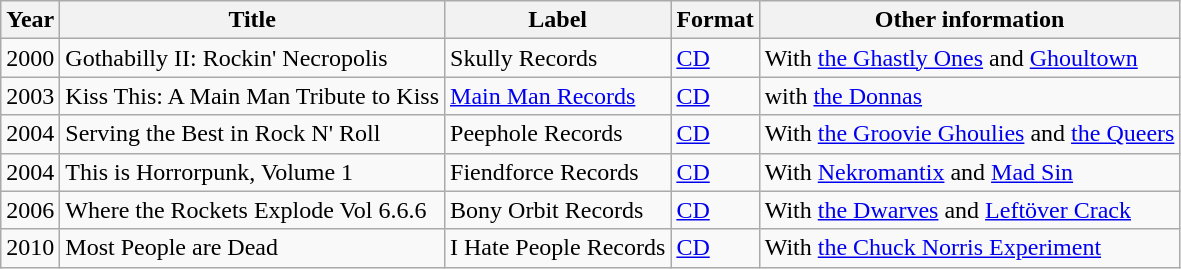<table class="wikitable">
<tr>
<th>Year</th>
<th>Title</th>
<th>Label</th>
<th>Format</th>
<th>Other information</th>
</tr>
<tr>
<td>2000</td>
<td>Gothabilly II: Rockin' Necropolis</td>
<td>Skully Records</td>
<td><a href='#'>CD</a></td>
<td>With <a href='#'>the Ghastly Ones</a> and <a href='#'>Ghoultown</a></td>
</tr>
<tr>
<td>2003</td>
<td>Kiss This: A Main Man Tribute to Kiss</td>
<td><a href='#'>Main Man Records</a></td>
<td><a href='#'>CD</a></td>
<td>with <a href='#'>the Donnas</a></td>
</tr>
<tr>
<td>2004</td>
<td>Serving the Best in Rock N' Roll</td>
<td>Peephole Records</td>
<td><a href='#'>CD</a></td>
<td>With <a href='#'>the Groovie Ghoulies</a> and <a href='#'>the Queers</a></td>
</tr>
<tr>
<td>2004</td>
<td>This is Horrorpunk, Volume 1</td>
<td>Fiendforce Records</td>
<td><a href='#'>CD</a></td>
<td>With <a href='#'>Nekromantix</a> and <a href='#'>Mad Sin</a></td>
</tr>
<tr>
<td>2006</td>
<td>Where the Rockets Explode Vol 6.6.6</td>
<td>Bony Orbit Records</td>
<td><a href='#'>CD</a></td>
<td>With <a href='#'>the Dwarves</a> and <a href='#'>Leftöver Crack</a></td>
</tr>
<tr>
<td>2010</td>
<td>Most People are Dead</td>
<td>I Hate People Records</td>
<td><a href='#'>CD</a></td>
<td>With <a href='#'>the Chuck Norris Experiment</a></td>
</tr>
</table>
